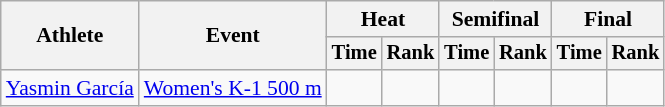<table class=wikitable style=font-size:90%;text-align:center>
<tr>
<th rowspan=2>Athlete</th>
<th rowspan=2>Event</th>
<th colspan=2>Heat</th>
<th colspan=2>Semifinal</th>
<th colspan=2>Final</th>
</tr>
<tr style=font-size:95%>
<th>Time</th>
<th>Rank</th>
<th>Time</th>
<th>Rank</th>
<th>Time</th>
<th>Rank</th>
</tr>
<tr>
<td align=left><a href='#'>Yasmin García</a></td>
<td align=left><a href='#'>Women's K-1 500 m</a></td>
<td></td>
<td></td>
<td></td>
<td></td>
<td></td>
<td></td>
</tr>
</table>
